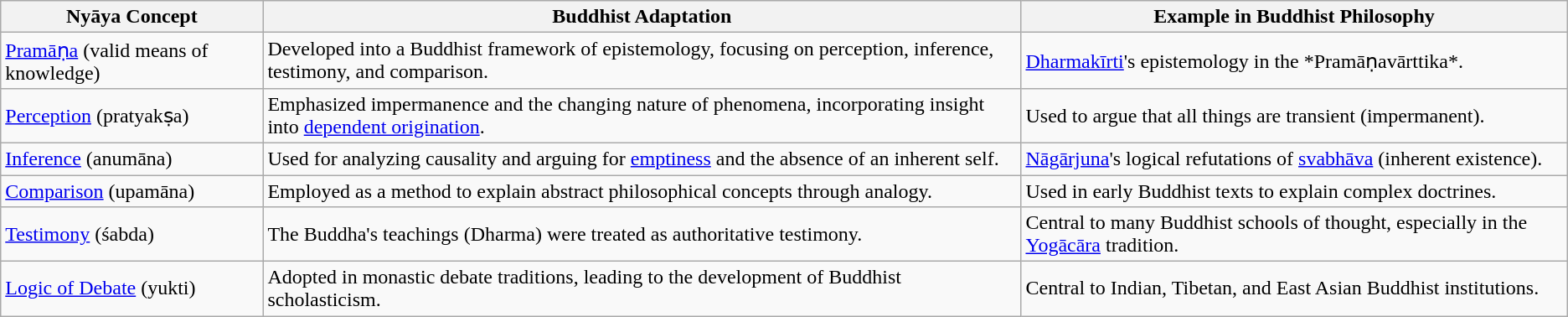<table class="wikitable">
<tr>
<th><strong>Nyāya Concept</strong></th>
<th><strong>Buddhist Adaptation</strong></th>
<th><strong>Example in Buddhist Philosophy</strong></th>
</tr>
<tr>
<td><a href='#'>Pramāṇa</a> (valid means of knowledge)</td>
<td>Developed into a Buddhist framework of epistemology, focusing on perception, inference, testimony, and comparison.</td>
<td><a href='#'>Dharmakīrti</a>'s epistemology in the *Pramāṇavārttika*.</td>
</tr>
<tr>
<td><a href='#'>Perception</a> (pratyakṣa)</td>
<td>Emphasized impermanence and the changing nature of phenomena, incorporating insight into <a href='#'>dependent origination</a>.</td>
<td>Used to argue that all things are transient (impermanent).</td>
</tr>
<tr>
<td><a href='#'>Inference</a> (anumāna)</td>
<td>Used for analyzing causality and arguing for <a href='#'>emptiness</a> and the absence of an inherent self.</td>
<td><a href='#'>Nāgārjuna</a>'s logical refutations of <a href='#'>svabhāva</a> (inherent existence).</td>
</tr>
<tr>
<td><a href='#'>Comparison</a> (upamāna)</td>
<td>Employed as a method to explain abstract philosophical concepts through analogy.</td>
<td>Used in early Buddhist texts to explain complex doctrines.</td>
</tr>
<tr>
<td><a href='#'>Testimony</a> (śabda)</td>
<td>The Buddha's teachings (Dharma) were treated as authoritative testimony.</td>
<td>Central to many Buddhist schools of thought, especially in the <a href='#'>Yogācāra</a> tradition.</td>
</tr>
<tr>
<td><a href='#'>Logic of Debate</a> (yukti)</td>
<td>Adopted in monastic debate traditions, leading to the development of Buddhist scholasticism.</td>
<td>Central to Indian, Tibetan, and East Asian Buddhist institutions.</td>
</tr>
</table>
